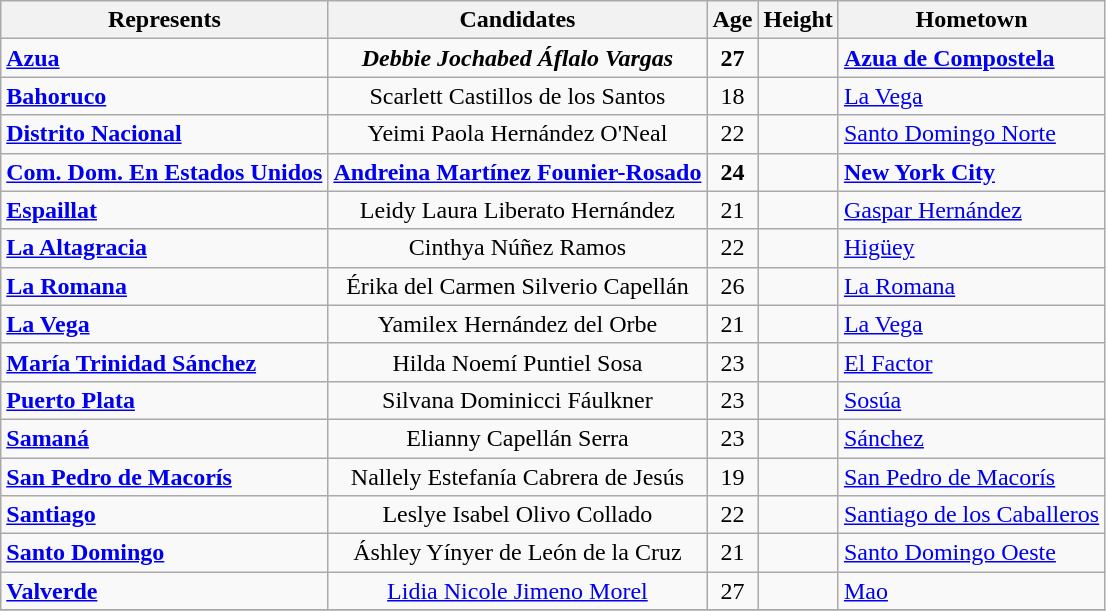<table class="sortable wikitable">
<tr>
<th>Represents</th>
<th>Candidates</th>
<th>Age</th>
<th>Height</th>
<th>Hometown</th>
</tr>
<tr>
<td><strong><a href='#'>Azua</a></strong></td>
<td style="text-align:center;"><strong><em>Debbie Jochabed Áflalo Vargas</em></strong></td>
<td style="text-align:center;"><strong>27</strong></td>
<td style="text-align:center;"><strong></strong></td>
<td><strong><a href='#'>Azua de Compostela</a></strong></td>
</tr>
<tr>
<td><strong><a href='#'>Bahoruco</a> </strong></td>
<td style="text-align:center;">Scarlett Castillos de los Santos</td>
<td style="text-align:center;">18</td>
<td style="text-align:center;"></td>
<td><a href='#'>La Vega</a></td>
</tr>
<tr>
<td><strong><a href='#'>Distrito Nacional</a></strong></td>
<td style="text-align:center;">Yeimi Paola Hernández O'Neal</td>
<td style="text-align:center;">22</td>
<td style="text-align:center;"></td>
<td><a href='#'>Santo Domingo Norte</a></td>
</tr>
<tr>
<td><strong><a href='#'>Com. Dom. En Estados Unidos</a></strong></td>
<td style="text-align:center;"><strong><a href='#'>Andreina Martínez Founier-Rosado</a></strong></td>
<td style="text-align:center;"><strong>24</strong></td>
<td style="text-align:center;"><strong></strong></td>
<td><strong><a href='#'>New York City</a></strong></td>
</tr>
<tr>
<td><strong><a href='#'>Espaillat</a></strong></td>
<td style="text-align:center;">Leidy Laura Liberato Hernández</td>
<td style="text-align:center;">21</td>
<td style="text-align:center;"></td>
<td><a href='#'>Gaspar Hernández</a></td>
</tr>
<tr>
<td><strong><a href='#'>La Altagracia</a></strong></td>
<td style="text-align:center;">Cinthya Núñez Ramos</td>
<td style="text-align:center;">22</td>
<td style="text-align:center;"></td>
<td><a href='#'>Higüey</a></td>
</tr>
<tr>
<td><strong><a href='#'>La Romana</a></strong></td>
<td style="text-align:center;">Érika del Carmen Silverio Capellán</td>
<td style="text-align:center;">26</td>
<td style="text-align:center;"></td>
<td><a href='#'>La Romana</a></td>
</tr>
<tr>
<td><strong><a href='#'>La Vega</a></strong></td>
<td style="text-align:center;">Yamilex Hernández del Orbe</td>
<td style="text-align:center;">21</td>
<td style="text-align:center;"></td>
<td><a href='#'>La Vega</a></td>
</tr>
<tr>
<td><strong><a href='#'>María Trinidad Sánchez</a></strong></td>
<td style="text-align:center;">Hilda Noemí Puntiel Sosa</td>
<td style="text-align:center;">23</td>
<td style="text-align:center;"></td>
<td><a href='#'>El Factor</a></td>
</tr>
<tr>
<td><strong><a href='#'>Puerto Plata</a></strong></td>
<td style="text-align:center;">Silvana Dominicci Fáulkner</td>
<td style="text-align:center;">23</td>
<td style="text-align:center;"></td>
<td><a href='#'>Sosúa</a></td>
</tr>
<tr>
<td><strong><a href='#'>Samaná</a></strong></td>
<td style="text-align:center;">Elianny Capellán Serra</td>
<td style="text-align:center;">23</td>
<td style="text-align:center;"></td>
<td><a href='#'>Sánchez</a></td>
</tr>
<tr>
<td><strong><a href='#'>San Pedro de Macorís</a></strong></td>
<td style="text-align:center;">Nallely Estefanía Cabrera de Jesús</td>
<td style="text-align:center;">19</td>
<td style="text-align:center;"></td>
<td><a href='#'>San Pedro de Macorís</a></td>
</tr>
<tr>
<td><strong><a href='#'>Santiago</a></strong></td>
<td style="text-align:center;">Leslye Isabel Olivo Collado</td>
<td style="text-align:center;">22</td>
<td style="text-align:center;"></td>
<td><a href='#'>Santiago de los Caballeros</a></td>
</tr>
<tr>
<td><strong><a href='#'>Santo Domingo</a></strong></td>
<td style="text-align:center;">Áshley Yínyer de León de la Cruz</td>
<td style="text-align:center;">21</td>
<td style="text-align:center;"></td>
<td><a href='#'>Santo Domingo Oeste</a></td>
</tr>
<tr>
<td><strong><a href='#'>Valverde</a></strong></td>
<td style="text-align:center;"><a href='#'>Lidia Nicole Jimeno Morel</a></td>
<td style="text-align:center;">27</td>
<td style="text-align:center;"></td>
<td><a href='#'>Mao</a></td>
</tr>
<tr>
</tr>
</table>
